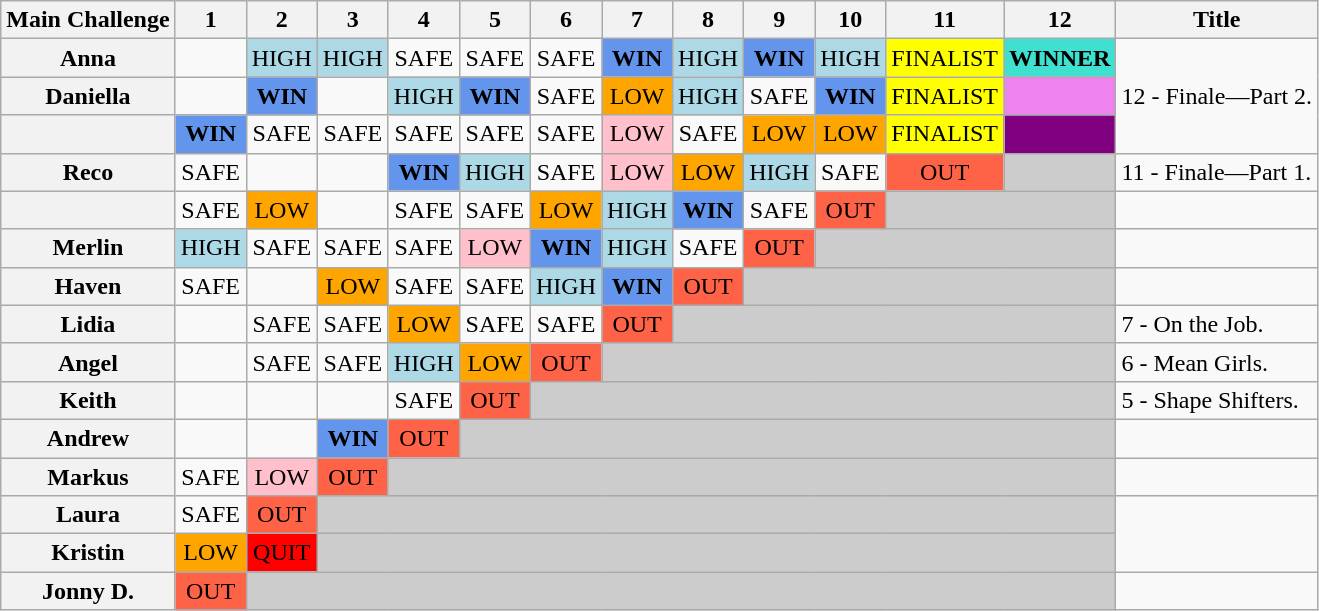<table class="wikitable" style="text-align:center">
<tr>
<th>Main Challenge</th>
<th>1</th>
<th>2</th>
<th>3</th>
<th>4</th>
<th>5</th>
<th>6</th>
<th>7</th>
<th>8</th>
<th>9</th>
<th>10</th>
<th>11</th>
<th>12</th>
<th>Title</th>
</tr>
<tr>
<th>Anna</th>
<td></td>
<td style="background:lightblue;">HIGH</td>
<td style="background:lightblue;">HIGH</td>
<td>SAFE</td>
<td>SAFE</td>
<td>SAFE</td>
<td style="background:cornflowerblue;"><strong>WIN</strong></td>
<td style="background:lightblue;">HIGH</td>
<td style="background:cornflowerblue;"><strong>WIN</strong></td>
<td style="background:lightblue;">HIGH</td>
<td style="background:yellow;">FINALIST</td>
<td style="background:turquoise;"><strong>WINNER</strong></td>
<td style="text-align:left;" rowspan="3">12 - Finale—Part 2.</td>
</tr>
<tr>
<th>Daniella</th>
<td></td>
<td style="background:cornflowerblue;"><strong>WIN</strong></td>
<td></td>
<td style="background:lightblue;">HIGH</td>
<td style="background:cornflowerblue;"><strong>WIN</strong></td>
<td>SAFE</td>
<td style="background:orange;">LOW</td>
<td style="background:lightblue;">HIGH</td>
<td>SAFE</td>
<td style="background:cornflowerblue;"><strong>WIN</strong></td>
<td style="background:yellow;">FINALIST</td>
<td style="background:violet;"></td>
</tr>
<tr>
<th></th>
<td style="background:cornflowerblue;"><strong>WIN</strong></td>
<td>SAFE</td>
<td>SAFE</td>
<td>SAFE</td>
<td>SAFE</td>
<td>SAFE</td>
<td style="background:pink;">LOW</td>
<td>SAFE</td>
<td style="background:orange;">LOW</td>
<td style="background:orange;">LOW</td>
<td style="background:yellow;">FINALIST</td>
<td style="background:purple;"><span></span></td>
</tr>
<tr>
<th>Reco</th>
<td>SAFE</td>
<td></td>
<td></td>
<td style="background:cornflowerblue;"><strong>WIN</strong></td>
<td style="background:lightblue;">HIGH</td>
<td>SAFE</td>
<td style="background:pink;">LOW</td>
<td style="background:orange;">LOW</td>
<td style="background:lightblue;">HIGH</td>
<td>SAFE</td>
<td style="background:tomato;">OUT</td>
<td style="background:#ccc;"></td>
<td style="text-align:left;">11 - Finale—Part 1.</td>
</tr>
<tr>
<th></th>
<td>SAFE</td>
<td style="background:orange;">LOW</td>
<td></td>
<td>SAFE</td>
<td>SAFE</td>
<td style="background:orange;">LOW</td>
<td style="background:lightblue;">HIGH</td>
<td style="background:cornflowerblue;"><strong>WIN</strong></td>
<td>SAFE</td>
<td style="background:tomato;">OUT</td>
<td style="background:#ccc;" colspan="2"></td>
<td style="text-align:left;"></td>
</tr>
<tr>
<th>Merlin</th>
<td style="background:lightblue;">HIGH</td>
<td>SAFE</td>
<td>SAFE</td>
<td>SAFE</td>
<td style="background:pink;">LOW</td>
<td style="background:cornflowerblue;"><strong>WIN</strong></td>
<td style="background:lightblue;">HIGH</td>
<td>SAFE</td>
<td style="background:tomato;">OUT</td>
<td style="background:#ccc;" colspan="3"></td>
<td style="text-align:left;"></td>
</tr>
<tr>
<th>Haven</th>
<td>SAFE</td>
<td></td>
<td style="background:orange;">LOW</td>
<td>SAFE</td>
<td>SAFE</td>
<td style="background:lightblue;">HIGH</td>
<td style="background:cornflowerblue;"><strong>WIN</strong></td>
<td style="background:tomato;">OUT</td>
<td style="background:#ccc;" colspan="4"></td>
<td style="text-align:left;"></td>
</tr>
<tr>
<th>Lidia</th>
<td></td>
<td>SAFE</td>
<td>SAFE</td>
<td style="background:orange;">LOW</td>
<td>SAFE</td>
<td>SAFE</td>
<td style="background:tomato;">OUT</td>
<td style="background:#ccc;" colspan="5"></td>
<td style="text-align:left;">7 - On the Job.</td>
</tr>
<tr>
<th>Angel</th>
<td></td>
<td>SAFE</td>
<td>SAFE</td>
<td style="background:lightblue;">HIGH</td>
<td style="background:orange;">LOW</td>
<td style="background:tomato;">OUT</td>
<td style="background:#ccc;" colspan="6"></td>
<td style="text-align:left;">6 - Mean Girls.</td>
</tr>
<tr>
<th>Keith</th>
<td></td>
<td></td>
<td></td>
<td>SAFE</td>
<td style="background:tomato;">OUT</td>
<td style="background:#ccc;" colspan="7"></td>
<td style="text-align:left;">5 - Shape Shifters.</td>
</tr>
<tr>
<th>Andrew</th>
<td></td>
<td></td>
<td style="background:cornflowerblue;"><strong>WIN</strong></td>
<td style="background:tomato;">OUT</td>
<td style="background:#ccc;" colspan="8"></td>
<td style="text-align:left;"></td>
</tr>
<tr>
<th>Markus</th>
<td>SAFE</td>
<td style="background:pink;">LOW</td>
<td style="background:tomato;">OUT</td>
<td style="background:#ccc;" colspan="9"></td>
<td style="text-align:left;"></td>
</tr>
<tr>
<th>Laura</th>
<td>SAFE</td>
<td style="background:tomato;">OUT</td>
<td style="background:#ccc;" colspan="10"></td>
<td style="text-align:left;" rowspan="2"></td>
</tr>
<tr>
<th>Kristin</th>
<td style="background:orange;">LOW</td>
<td style="background:red;"><span>QUIT</span></td>
<td style="background:#ccc;" colspan="10"></td>
</tr>
<tr>
<th>Jonny D.</th>
<td style="background:tomato;">OUT</td>
<td style="background:#ccc;" colspan="11"></td>
<td style="text-align:left;"></td>
</tr>
</table>
